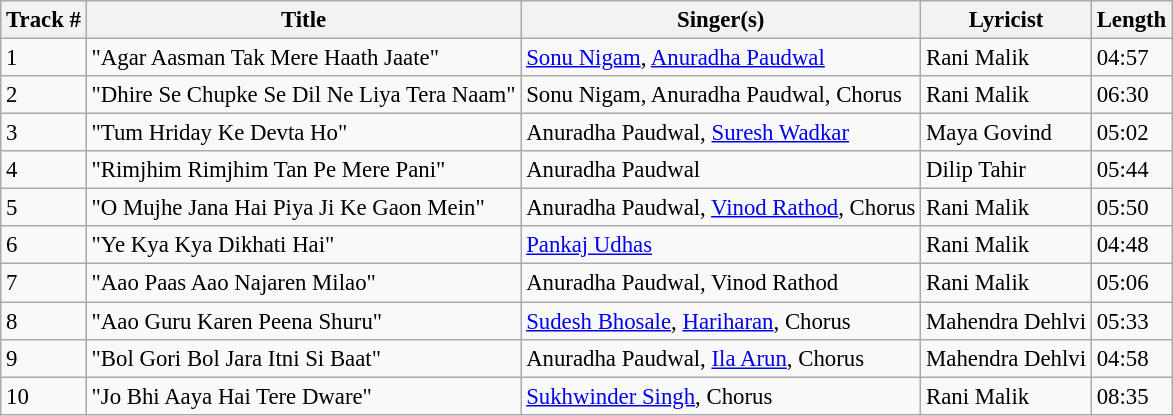<table class="wikitable" style="font-size:95%;">
<tr>
<th>Track #</th>
<th>Title</th>
<th>Singer(s)</th>
<th>Lyricist</th>
<th>Length</th>
</tr>
<tr>
<td>1</td>
<td>"Agar Aasman Tak Mere Haath Jaate"</td>
<td><a href='#'>Sonu Nigam</a>, <a href='#'>Anuradha Paudwal</a></td>
<td>Rani Malik</td>
<td>04:57</td>
</tr>
<tr>
<td>2</td>
<td>"Dhire Se Chupke Se Dil Ne Liya Tera Naam"</td>
<td>Sonu Nigam, Anuradha Paudwal, Chorus</td>
<td>Rani Malik</td>
<td>06:30</td>
</tr>
<tr>
<td>3</td>
<td>"Tum Hriday Ke Devta Ho"</td>
<td>Anuradha Paudwal, <a href='#'>Suresh Wadkar</a></td>
<td>Maya Govind</td>
<td>05:02</td>
</tr>
<tr>
<td>4</td>
<td>"Rimjhim Rimjhim Tan Pe Mere Pani"</td>
<td>Anuradha Paudwal</td>
<td>Dilip Tahir</td>
<td>05:44</td>
</tr>
<tr>
<td>5</td>
<td>"O Mujhe Jana Hai Piya Ji Ke Gaon Mein"</td>
<td>Anuradha Paudwal, <a href='#'>Vinod Rathod</a>, Chorus</td>
<td>Rani Malik</td>
<td>05:50</td>
</tr>
<tr>
<td>6</td>
<td>"Ye Kya Kya Dikhati Hai"</td>
<td><a href='#'>Pankaj Udhas</a></td>
<td>Rani Malik</td>
<td>04:48</td>
</tr>
<tr>
<td>7</td>
<td>"Aao Paas Aao Najaren Milao"</td>
<td>Anuradha Paudwal, Vinod Rathod</td>
<td>Rani Malik</td>
<td>05:06</td>
</tr>
<tr>
<td>8</td>
<td>"Aao Guru Karen Peena Shuru"</td>
<td><a href='#'>Sudesh Bhosale</a>, <a href='#'>Hariharan</a>, Chorus</td>
<td>Mahendra Dehlvi</td>
<td>05:33</td>
</tr>
<tr>
<td>9</td>
<td>"Bol Gori Bol Jara Itni Si Baat"</td>
<td>Anuradha Paudwal, <a href='#'>Ila Arun</a>, Chorus</td>
<td>Mahendra Dehlvi</td>
<td>04:58</td>
</tr>
<tr>
<td>10</td>
<td>"Jo Bhi Aaya Hai Tere Dware"</td>
<td><a href='#'>Sukhwinder Singh</a>, Chorus</td>
<td>Rani Malik</td>
<td>08:35</td>
</tr>
</table>
